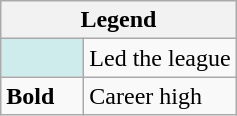<table class="wikitable mw-collapsible mw-collapsed">
<tr>
<th colspan="2">Legend</th>
</tr>
<tr>
<td style="background:#cfecec; width:3em;"></td>
<td>Led the league</td>
</tr>
<tr>
<td><strong>Bold</strong></td>
<td>Career high</td>
</tr>
</table>
